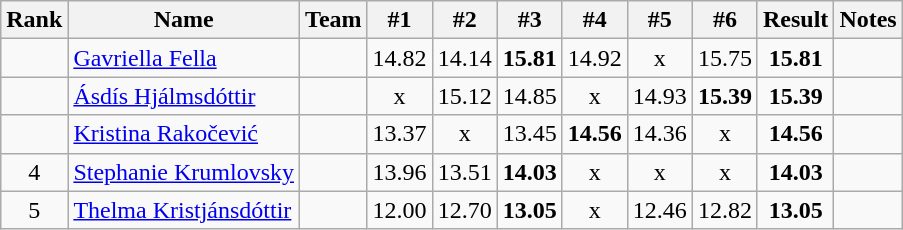<table class="wikitable sortable" style="text-align:center">
<tr>
<th>Rank</th>
<th>Name</th>
<th>Team</th>
<th>#1</th>
<th>#2</th>
<th>#3</th>
<th>#4</th>
<th>#5</th>
<th>#6</th>
<th>Result</th>
<th>Notes</th>
</tr>
<tr>
<td></td>
<td align="left"><a href='#'>Gavriella Fella</a></td>
<td align=left></td>
<td>14.82</td>
<td>14.14</td>
<td><strong>15.81</strong></td>
<td>14.92</td>
<td>x</td>
<td>15.75</td>
<td><strong>15.81</strong></td>
<td></td>
</tr>
<tr>
<td></td>
<td align="left"><a href='#'>Ásdís Hjálmsdóttir</a></td>
<td align=left></td>
<td>x</td>
<td>15.12</td>
<td>14.85</td>
<td>x</td>
<td>14.93</td>
<td><strong>15.39</strong></td>
<td><strong>15.39</strong></td>
<td></td>
</tr>
<tr>
<td></td>
<td align="left"><a href='#'>Kristina Rakočević</a></td>
<td align=left></td>
<td>13.37</td>
<td>x</td>
<td>13.45</td>
<td><strong>14.56</strong></td>
<td>14.36</td>
<td>x</td>
<td><strong>14.56</strong></td>
<td></td>
</tr>
<tr>
<td>4</td>
<td align="left"><a href='#'>Stephanie Krumlovsky</a></td>
<td align=left></td>
<td>13.96</td>
<td>13.51</td>
<td><strong>14.03</strong></td>
<td>x</td>
<td>x</td>
<td>x</td>
<td><strong>14.03</strong></td>
<td></td>
</tr>
<tr>
<td>5</td>
<td align="left"><a href='#'>Thelma Kristjánsdóttir</a></td>
<td align=left></td>
<td>12.00</td>
<td>12.70</td>
<td><strong>13.05</strong></td>
<td>x</td>
<td>12.46</td>
<td>12.82</td>
<td><strong>13.05</strong></td>
<td></td>
</tr>
</table>
